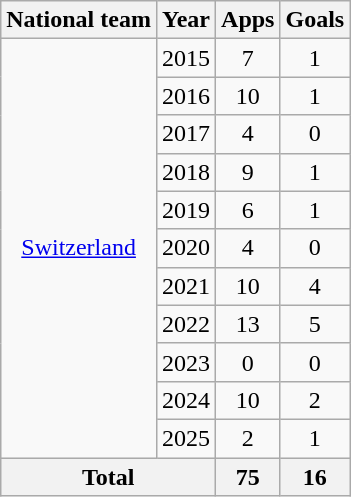<table class="wikitable" style="text-align:center">
<tr>
<th>National team</th>
<th>Year</th>
<th>Apps</th>
<th>Goals</th>
</tr>
<tr>
<td rowspan="11"><a href='#'>Switzerland</a></td>
<td>2015</td>
<td>7</td>
<td>1</td>
</tr>
<tr>
<td>2016</td>
<td>10</td>
<td>1</td>
</tr>
<tr>
<td>2017</td>
<td>4</td>
<td>0</td>
</tr>
<tr>
<td>2018</td>
<td>9</td>
<td>1</td>
</tr>
<tr>
<td>2019</td>
<td>6</td>
<td>1</td>
</tr>
<tr>
<td>2020</td>
<td>4</td>
<td>0</td>
</tr>
<tr>
<td>2021</td>
<td>10</td>
<td>4</td>
</tr>
<tr>
<td>2022</td>
<td>13</td>
<td>5</td>
</tr>
<tr>
<td>2023</td>
<td>0</td>
<td>0</td>
</tr>
<tr>
<td>2024</td>
<td>10</td>
<td>2</td>
</tr>
<tr>
<td>2025</td>
<td>2</td>
<td>1</td>
</tr>
<tr>
<th colspan="2">Total</th>
<th>75</th>
<th>16</th>
</tr>
</table>
